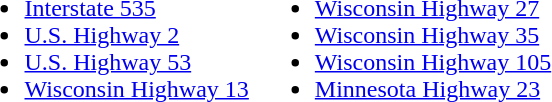<table>
<tr>
<td><br><ul><li> <a href='#'>Interstate 535</a></li><li> <a href='#'>U.S. Highway 2</a></li><li> <a href='#'>U.S. Highway 53</a></li><li> <a href='#'>Wisconsin Highway 13</a></li></ul></td>
<td><br><ul><li> <a href='#'>Wisconsin Highway 27</a></li><li> <a href='#'>Wisconsin Highway 35</a></li><li> <a href='#'>Wisconsin Highway 105</a></li><li> <a href='#'>Minnesota Highway 23</a></li></ul></td>
</tr>
</table>
